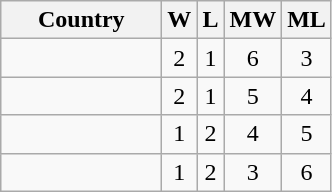<table class="wikitable sortable" style="text-align:center">
<tr>
<th width=100>Country</th>
<th>W</th>
<th>L</th>
<th>MW</th>
<th>ML</th>
</tr>
<tr>
<td align=left><strong></strong></td>
<td>2</td>
<td>1</td>
<td>6</td>
<td>3</td>
</tr>
<tr>
<td align=left></td>
<td>2</td>
<td>1</td>
<td>5</td>
<td>4</td>
</tr>
<tr>
<td align=left></td>
<td>1</td>
<td>2</td>
<td>4</td>
<td>5</td>
</tr>
<tr>
<td align=left></td>
<td>1</td>
<td>2</td>
<td>3</td>
<td>6</td>
</tr>
</table>
